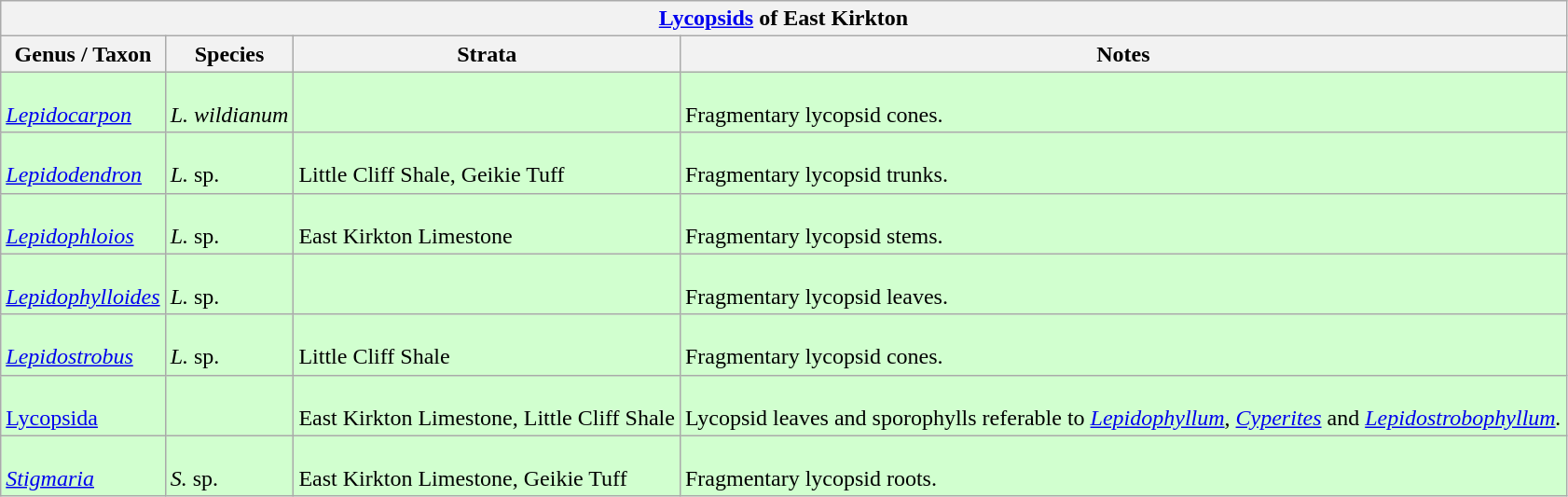<table class="wikitable" align="center">
<tr>
<th colspan="4" align="center"><strong><a href='#'>Lycopsids</a> of East Kirkton</strong></th>
</tr>
<tr>
<th>Genus / Taxon</th>
<th>Species</th>
<th>Strata</th>
<th>Notes</th>
</tr>
<tr>
<td style="background:#D1FFCF;"><br><em><a href='#'>Lepidocarpon</a></em></td>
<td style="background:#D1FFCF;"><br><em>L. wildianum</em></td>
<td style="background:#D1FFCF;"></td>
<td style="background:#D1FFCF;"><br>Fragmentary lycopsid cones.</td>
</tr>
<tr>
<td style="background:#D1FFCF;"><br><em><a href='#'>Lepidodendron</a></em></td>
<td style="background:#D1FFCF;"><br><em>L.</em> sp.</td>
<td style="background:#D1FFCF;"><br>Little Cliff Shale,
Geikie Tuff</td>
<td style="background:#D1FFCF;"><br>Fragmentary lycopsid trunks.</td>
</tr>
<tr>
<td style="background:#D1FFCF;"><br><em><a href='#'>Lepidophloios</a></em></td>
<td style="background:#D1FFCF;"><br><em>L.</em> sp.</td>
<td style="background:#D1FFCF;"><br>East Kirkton Limestone</td>
<td style="background:#D1FFCF;"><br>Fragmentary lycopsid stems.</td>
</tr>
<tr>
<td style="background:#D1FFCF;"><br><em><a href='#'>Lepidophylloides</a></em></td>
<td style="background:#D1FFCF;"><br><em>L.</em> sp.</td>
<td style="background:#D1FFCF;"></td>
<td style="background:#D1FFCF;"><br>Fragmentary lycopsid leaves.</td>
</tr>
<tr>
<td style="background:#D1FFCF;"><br><em><a href='#'>Lepidostrobus</a></em></td>
<td style="background:#D1FFCF;"><br><em>L.</em> sp.</td>
<td style="background:#D1FFCF;"><br>Little Cliff Shale</td>
<td style="background:#D1FFCF;"><br>Fragmentary lycopsid cones.</td>
</tr>
<tr>
<td style="background:#D1FFCF;"><br><a href='#'>Lycopsida</a></td>
<td style="background:#D1FFCF;"></td>
<td style="background:#D1FFCF;"><br>East Kirkton Limestone,
Little Cliff Shale</td>
<td style="background:#D1FFCF;"><br>Lycopsid leaves and sporophylls referable to <em><a href='#'>Lepidophyllum</a></em>, <em><a href='#'>Cyperites</a></em> and <em><a href='#'>Lepidostrobophyllum</a>.</em></td>
</tr>
<tr>
<td style="background:#D1FFCF;"><br><em><a href='#'>Stigmaria</a></em></td>
<td style="background:#D1FFCF;"><br><em>S.</em> sp.</td>
<td style="background:#D1FFCF;"><br>East Kirkton Limestone,
Geikie Tuff</td>
<td style="background:#D1FFCF;"><br>Fragmentary lycopsid roots.</td>
</tr>
</table>
